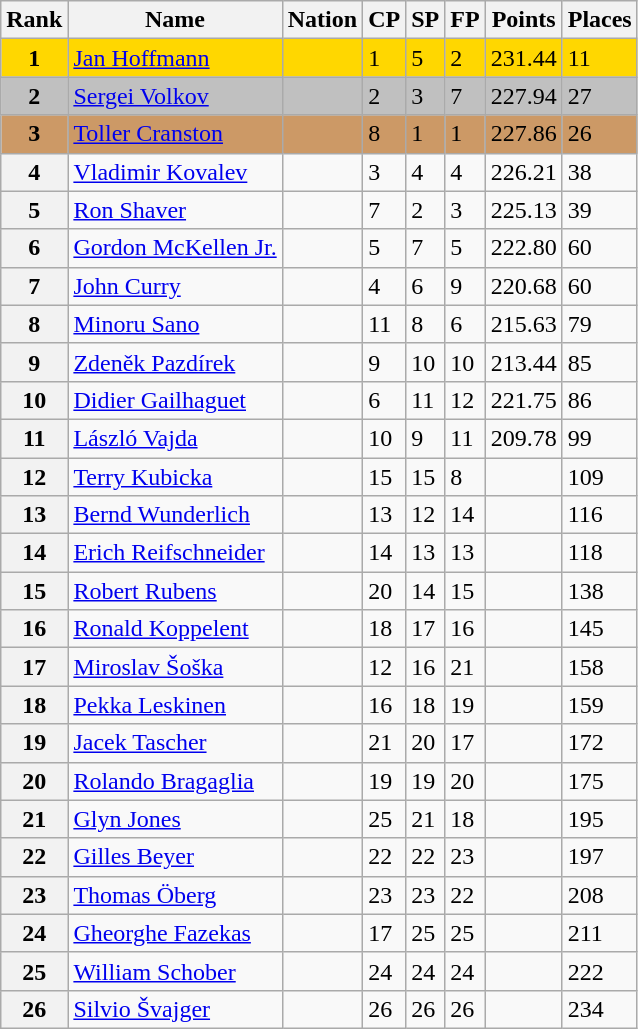<table class="wikitable">
<tr>
<th>Rank</th>
<th>Name</th>
<th>Nation</th>
<th>CP</th>
<th>SP</th>
<th>FP</th>
<th>Points</th>
<th>Places</th>
</tr>
<tr bgcolor=gold>
<td align=center><strong>1</strong></td>
<td><a href='#'>Jan Hoffmann</a></td>
<td></td>
<td>1</td>
<td>5</td>
<td>2</td>
<td>231.44</td>
<td>11</td>
</tr>
<tr bgcolor=silver>
<td align=center><strong>2</strong></td>
<td><a href='#'>Sergei Volkov</a></td>
<td></td>
<td>2</td>
<td>3</td>
<td>7</td>
<td>227.94</td>
<td>27</td>
</tr>
<tr bgcolor=cc9966>
<td align=center><strong>3</strong></td>
<td><a href='#'>Toller Cranston</a></td>
<td></td>
<td>8</td>
<td>1</td>
<td>1</td>
<td>227.86</td>
<td>26</td>
</tr>
<tr>
<th>4</th>
<td><a href='#'>Vladimir Kovalev</a></td>
<td></td>
<td>3</td>
<td>4</td>
<td>4</td>
<td>226.21</td>
<td>38</td>
</tr>
<tr>
<th>5</th>
<td><a href='#'>Ron Shaver</a></td>
<td></td>
<td>7</td>
<td>2</td>
<td>3</td>
<td>225.13</td>
<td>39</td>
</tr>
<tr>
<th>6</th>
<td><a href='#'>Gordon McKellen Jr.</a></td>
<td></td>
<td>5</td>
<td>7</td>
<td>5</td>
<td>222.80</td>
<td>60</td>
</tr>
<tr>
<th>7</th>
<td><a href='#'>John Curry</a></td>
<td></td>
<td>4</td>
<td>6</td>
<td>9</td>
<td>220.68</td>
<td>60</td>
</tr>
<tr>
<th>8</th>
<td><a href='#'>Minoru Sano</a></td>
<td></td>
<td>11</td>
<td>8</td>
<td>6</td>
<td>215.63</td>
<td>79</td>
</tr>
<tr>
<th>9</th>
<td><a href='#'>Zdeněk Pazdírek</a></td>
<td></td>
<td>9</td>
<td>10</td>
<td>10</td>
<td>213.44</td>
<td>85</td>
</tr>
<tr>
<th>10</th>
<td><a href='#'>Didier Gailhaguet</a></td>
<td></td>
<td>6</td>
<td>11</td>
<td>12</td>
<td>221.75</td>
<td>86</td>
</tr>
<tr>
<th>11</th>
<td><a href='#'>László Vajda</a></td>
<td></td>
<td>10</td>
<td>9</td>
<td>11</td>
<td>209.78</td>
<td>99</td>
</tr>
<tr>
<th>12</th>
<td><a href='#'>Terry Kubicka</a></td>
<td></td>
<td>15</td>
<td>15</td>
<td>8</td>
<td></td>
<td>109</td>
</tr>
<tr>
<th>13</th>
<td><a href='#'>Bernd Wunderlich</a></td>
<td></td>
<td>13</td>
<td>12</td>
<td>14</td>
<td></td>
<td>116</td>
</tr>
<tr>
<th>14</th>
<td><a href='#'>Erich Reifschneider</a></td>
<td></td>
<td>14</td>
<td>13</td>
<td>13</td>
<td></td>
<td>118</td>
</tr>
<tr>
<th>15</th>
<td><a href='#'>Robert Rubens</a></td>
<td></td>
<td>20</td>
<td>14</td>
<td>15</td>
<td></td>
<td>138</td>
</tr>
<tr>
<th>16</th>
<td><a href='#'>Ronald Koppelent</a></td>
<td></td>
<td>18</td>
<td>17</td>
<td>16</td>
<td></td>
<td>145</td>
</tr>
<tr>
<th>17</th>
<td><a href='#'>Miroslav Šoška</a></td>
<td></td>
<td>12</td>
<td>16</td>
<td>21</td>
<td></td>
<td>158</td>
</tr>
<tr>
<th>18</th>
<td><a href='#'>Pekka Leskinen</a></td>
<td></td>
<td>16</td>
<td>18</td>
<td>19</td>
<td></td>
<td>159</td>
</tr>
<tr>
<th>19</th>
<td><a href='#'>Jacek Tascher</a></td>
<td></td>
<td>21</td>
<td>20</td>
<td>17</td>
<td></td>
<td>172</td>
</tr>
<tr>
<th>20</th>
<td><a href='#'>Rolando Bragaglia</a></td>
<td></td>
<td>19</td>
<td>19</td>
<td>20</td>
<td></td>
<td>175</td>
</tr>
<tr>
<th>21</th>
<td><a href='#'>Glyn Jones</a></td>
<td></td>
<td>25</td>
<td>21</td>
<td>18</td>
<td></td>
<td>195</td>
</tr>
<tr>
<th>22</th>
<td><a href='#'>Gilles Beyer</a></td>
<td></td>
<td>22</td>
<td>22</td>
<td>23</td>
<td></td>
<td>197</td>
</tr>
<tr>
<th>23</th>
<td><a href='#'>Thomas Öberg</a></td>
<td></td>
<td>23</td>
<td>23</td>
<td>22</td>
<td></td>
<td>208</td>
</tr>
<tr>
<th>24</th>
<td><a href='#'>Gheorghe Fazekas</a></td>
<td></td>
<td>17</td>
<td>25</td>
<td>25</td>
<td></td>
<td>211</td>
</tr>
<tr>
<th>25</th>
<td><a href='#'>William Schober</a></td>
<td></td>
<td>24</td>
<td>24</td>
<td>24</td>
<td></td>
<td>222</td>
</tr>
<tr>
<th>26</th>
<td><a href='#'>Silvio Švajger</a></td>
<td></td>
<td>26</td>
<td>26</td>
<td>26</td>
<td></td>
<td>234</td>
</tr>
</table>
